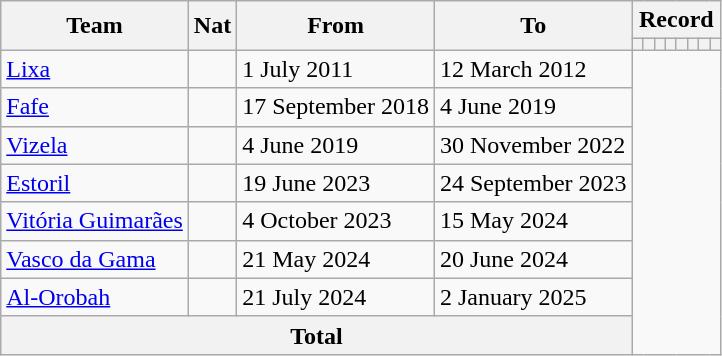<table class=wikitable style="text-align: center">
<tr>
<th rowspan="2">Team</th>
<th rowspan="2">Nat</th>
<th rowspan="2">From</th>
<th rowspan="2">To</th>
<th colspan="8">Record</th>
</tr>
<tr>
<th></th>
<th></th>
<th></th>
<th></th>
<th></th>
<th></th>
<th></th>
<th></th>
</tr>
<tr>
<td align=left><a href='#'>Lixa</a></td>
<td></td>
<td align=left>1 July 2011</td>
<td align=left>12 March 2012<br></td>
</tr>
<tr>
<td align=left><a href='#'>Fafe</a></td>
<td></td>
<td align=left>17 September 2018</td>
<td align=left>4 June 2019<br></td>
</tr>
<tr>
<td align=left><a href='#'>Vizela</a></td>
<td></td>
<td align=left>4 June 2019</td>
<td align=left>30 November 2022<br></td>
</tr>
<tr>
<td align=left><a href='#'>Estoril</a></td>
<td></td>
<td align=left>19 June 2023</td>
<td align=left>24 September 2023<br></td>
</tr>
<tr>
<td align=left><a href='#'>Vitória Guimarães</a></td>
<td></td>
<td align=left>4 October 2023</td>
<td align=left>15 May 2024<br></td>
</tr>
<tr>
<td align=left><a href='#'>Vasco da Gama</a></td>
<td></td>
<td align=left>21 May 2024</td>
<td align=left>20 June 2024<br></td>
</tr>
<tr>
<td align=left><a href='#'>Al-Orobah</a></td>
<td></td>
<td align=left>21 July 2024</td>
<td align=left>2 January 2025<br></td>
</tr>
<tr>
<th colspan=4>Total<br></th>
</tr>
</table>
